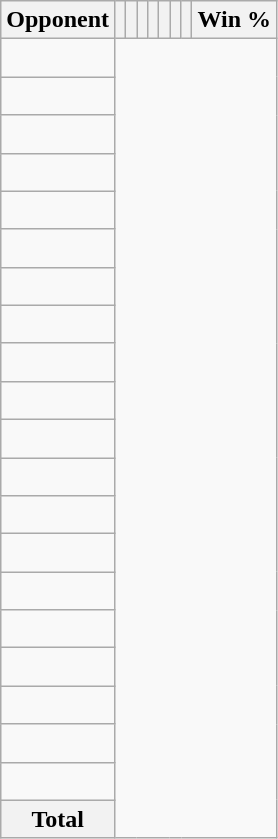<table class="wikitable sortable collapsible collapsed" style="text-align: center;">
<tr>
<th>Opponent</th>
<th></th>
<th></th>
<th></th>
<th></th>
<th></th>
<th></th>
<th></th>
<th>Win %</th>
</tr>
<tr>
<td align="left"><br></td>
</tr>
<tr>
<td align="left"><br></td>
</tr>
<tr>
<td align="left"><br></td>
</tr>
<tr>
<td align="left"><br></td>
</tr>
<tr>
<td align="left"><br></td>
</tr>
<tr>
<td align="left"><br></td>
</tr>
<tr>
<td align="left"><br></td>
</tr>
<tr>
<td align="left"><br></td>
</tr>
<tr>
<td align="left"><br></td>
</tr>
<tr>
<td align="left"><br></td>
</tr>
<tr>
<td align="left"><br></td>
</tr>
<tr>
<td align="left"><br></td>
</tr>
<tr>
<td align="left"><br></td>
</tr>
<tr>
<td align="left"><br></td>
</tr>
<tr>
<td align="left"><br></td>
</tr>
<tr>
<td align="left"><br></td>
</tr>
<tr>
<td align="left"><br></td>
</tr>
<tr>
<td align="left"><br></td>
</tr>
<tr>
<td align="left"><br></td>
</tr>
<tr>
<td align="left"><br></td>
</tr>
<tr class="sortbottom">
<th>Total<br></th>
</tr>
</table>
